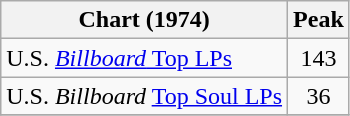<table class="wikitable">
<tr>
<th>Chart (1974)</th>
<th>Peak<br></th>
</tr>
<tr>
<td>U.S. <a href='#'><em>Billboard</em> Top LPs</a></td>
<td align="center">143</td>
</tr>
<tr>
<td>U.S. <em>Billboard</em> <a href='#'>Top Soul LPs</a></td>
<td align="center">36</td>
</tr>
<tr>
</tr>
</table>
